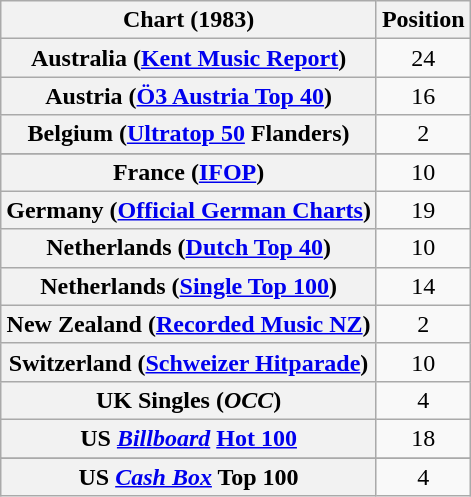<table class="wikitable sortable plainrowheaders">
<tr>
<th scope="col">Chart (1983)</th>
<th scope="col">Position</th>
</tr>
<tr>
<th scope="row">Australia (<a href='#'>Kent Music Report</a>)</th>
<td align="center">24</td>
</tr>
<tr>
<th scope="row">Austria (<a href='#'>Ö3 Austria Top 40</a>)</th>
<td align="center">16</td>
</tr>
<tr>
<th scope="row">Belgium (<a href='#'>Ultratop 50</a> Flanders)</th>
<td align="center">2</td>
</tr>
<tr>
</tr>
<tr>
<th scope="row">France (<a href='#'>IFOP</a>)</th>
<td align="center">10</td>
</tr>
<tr>
<th scope="row">Germany (<a href='#'>Official German Charts</a>)</th>
<td align="center">19</td>
</tr>
<tr>
<th scope="row">Netherlands (<a href='#'>Dutch Top 40</a>)</th>
<td align="center">10</td>
</tr>
<tr>
<th scope="row">Netherlands (<a href='#'>Single Top 100</a>)</th>
<td align="center">14</td>
</tr>
<tr>
<th scope="row">New Zealand (<a href='#'>Recorded Music NZ</a>)</th>
<td align="center">2</td>
</tr>
<tr>
<th scope="row">Switzerland (<a href='#'>Schweizer Hitparade</a>)</th>
<td align="center">10</td>
</tr>
<tr>
<th scope="row">UK Singles (<em>OCC</em>)</th>
<td align="center">4</td>
</tr>
<tr>
<th scope="row">US <em><a href='#'>Billboard</a></em> <a href='#'>Hot 100</a></th>
<td style="text-align:center;">18</td>
</tr>
<tr>
</tr>
<tr>
<th scope="row">US <em><a href='#'>Cash Box</a></em> Top 100</th>
<td align="center">4</td>
</tr>
</table>
